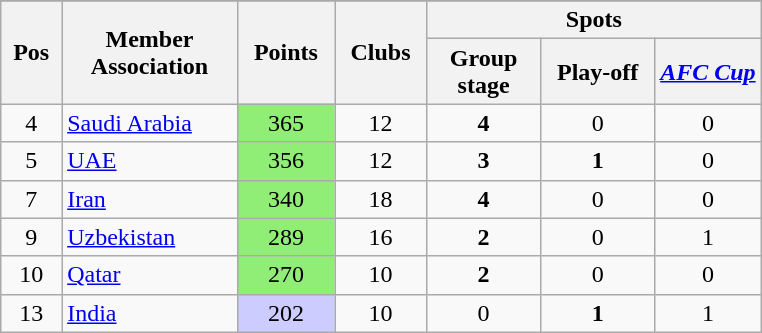<table class="wikitable" style="text-align: center;">
<tr>
</tr>
<tr>
<th rowspan="2">Pos</th>
<th rowspan="2">Member<br>Association</th>
<th rowspan="2">Points<br></th>
<th rowspan="2">Clubs</th>
<th colspan="3">Spots</th>
</tr>
<tr>
<th width=15%>Group<br>stage</th>
<th width=15%>Play-off</th>
<th width=14%><em><a href='#'>AFC Cup</a></em></th>
</tr>
<tr>
<td>4</td>
<td align=left> <a href='#'>Saudi Arabia</a></td>
<td bgcolor=#90EE77>365</td>
<td>12</td>
<td><strong>4</strong></td>
<td>0</td>
<td>0</td>
</tr>
<tr>
<td>5</td>
<td align=left> <a href='#'>UAE</a></td>
<td bgcolor=#90EE77>356</td>
<td>12</td>
<td><strong>3</strong></td>
<td><strong>1</strong></td>
<td>0</td>
</tr>
<tr>
<td>7</td>
<td align=left> <a href='#'>Iran</a></td>
<td bgcolor=#90EE77>340</td>
<td>18</td>
<td><strong>4</strong></td>
<td>0</td>
<td>0</td>
</tr>
<tr>
<td>9</td>
<td align=left> <a href='#'>Uzbekistan</a></td>
<td bgcolor=#90EE77>289</td>
<td>16</td>
<td><strong>2</strong></td>
<td>0</td>
<td>1</td>
</tr>
<tr>
<td>10</td>
<td align=left> <a href='#'>Qatar</a></td>
<td bgcolor=#90EE77>270</td>
<td>10</td>
<td><strong>2</strong></td>
<td>0</td>
<td>0</td>
</tr>
<tr>
<td>13</td>
<td align=left> <a href='#'>India</a></td>
<td bgcolor=#ccccff>202</td>
<td>10</td>
<td>0</td>
<td><strong>1</strong></td>
<td>1</td>
</tr>
</table>
